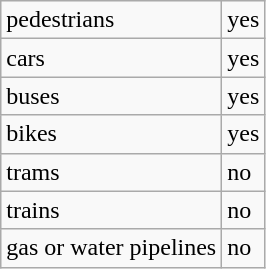<table class="wikitable">
<tr>
<td>pedestrians</td>
<td>yes</td>
</tr>
<tr>
<td>cars</td>
<td>yes</td>
</tr>
<tr>
<td>buses</td>
<td>yes</td>
</tr>
<tr>
<td>bikes</td>
<td>yes</td>
</tr>
<tr>
<td>trams</td>
<td>no</td>
</tr>
<tr>
<td>trains</td>
<td>no</td>
</tr>
<tr>
<td>gas or water pipelines</td>
<td>no</td>
</tr>
</table>
